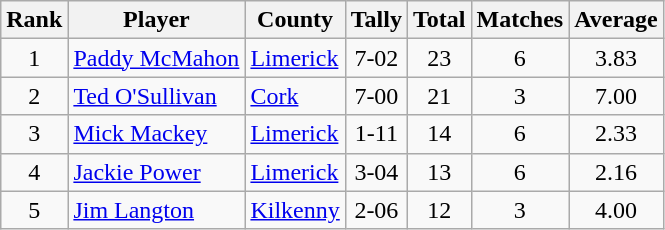<table class="wikitable">
<tr>
<th>Rank</th>
<th>Player</th>
<th>County</th>
<th>Tally</th>
<th>Total</th>
<th>Matches</th>
<th>Average</th>
</tr>
<tr>
<td rowspan=1 align=center>1</td>
<td><a href='#'>Paddy McMahon</a></td>
<td><a href='#'>Limerick</a></td>
<td align=center>7-02</td>
<td align=center>23</td>
<td align=center>6</td>
<td align=center>3.83</td>
</tr>
<tr>
<td rowspan=1 align=center>2</td>
<td><a href='#'>Ted O'Sullivan</a></td>
<td><a href='#'>Cork</a></td>
<td align=center>7-00</td>
<td align=center>21</td>
<td align=center>3</td>
<td align=center>7.00</td>
</tr>
<tr>
<td rowspan=1 align=center>3</td>
<td><a href='#'>Mick Mackey</a></td>
<td><a href='#'>Limerick</a></td>
<td align=center>1-11</td>
<td align=center>14</td>
<td align=center>6</td>
<td align=center>2.33</td>
</tr>
<tr>
<td rowspan=1 align=center>4</td>
<td><a href='#'>Jackie Power</a></td>
<td><a href='#'>Limerick</a></td>
<td align=center>3-04</td>
<td align=center>13</td>
<td align=center>6</td>
<td align=center>2.16</td>
</tr>
<tr>
<td rowspan=1 align=center>5</td>
<td><a href='#'>Jim Langton</a></td>
<td><a href='#'>Kilkenny</a></td>
<td align=center>2-06</td>
<td align=center>12</td>
<td align=center>3</td>
<td align=center>4.00</td>
</tr>
</table>
